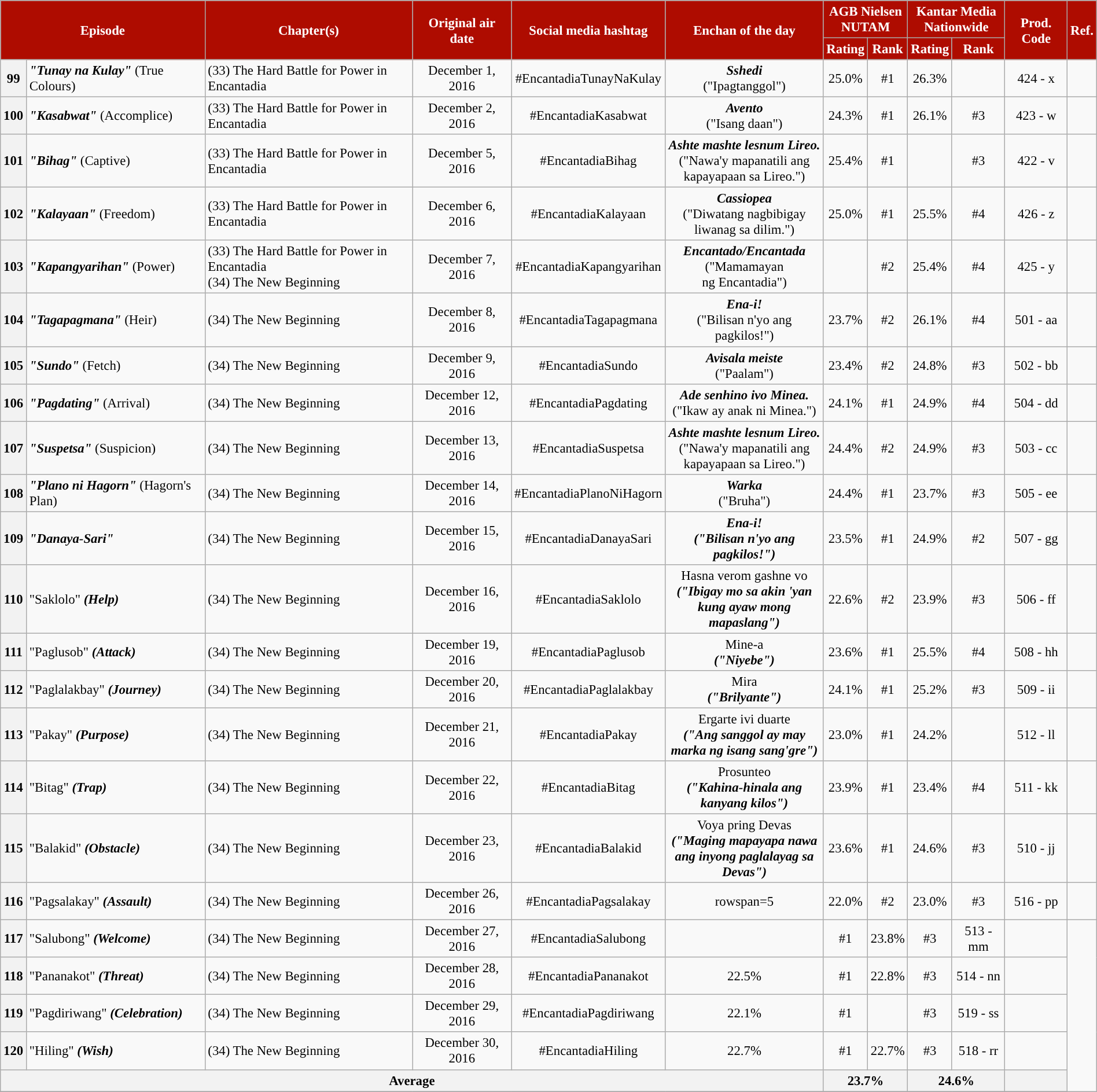<table class="wikitable" style="text-align:center; font-size:95%; line-height:18px;"  width="100%">
<tr>
<th colspan="2" rowspan="2" style="background:#AE0C00; color:#ffffff">Episode</th>
<th rowspan="2" style="background:#AE0C00; color:#ffffff">Chapter(s)</th>
<th rowspan="2" style="background:#AE0C00; color:#ffffff">Original air date</th>
<th rowspan="2" style="background:#AE0C00; color:#ffffff">Social media hashtag</th>
<th rowspan="2" style="background:#AE0C00; width:175px; color:#ffffff">Enchan of the day</th>
<th colspan="2" style="background:#AE0C00; color:#ffffff">AGB Nielsen<br>NUTAM</th>
<th colspan="2" style="background:#AE0C00; color:#ffffff">Kantar Media<br>Nationwide</th>
<th rowspan="2" style="background:#AE0C00; color:#ffffff">Prod. Code</th>
<th rowspan="2" style="background:#AE0C00; color:#ffffff">Ref.</th>
</tr>
<tr style="text-align: center style=" color:black; ">
<th style="background:#AE0C00; color:#ffffff">Rating</th>
<th style="background:#AE0C00; color:#ffffff">Rank</th>
<th style="background:#AE0C00; color:#ffffff">Rating</th>
<th style="background:#AE0C00; color:#ffffff">Rank</th>
</tr>
<tr style="text-align: center">
<th>99</th>
<td style="text-align: left;"><strong><em>"Tunay na Kulay"</em></strong> (True Colours)</td>
<td style="text-align: left;">(33) The Hard Battle for Power in Encantadia</td>
<td>December 1, 2016</td>
<td>#EncantadiaTunayNaKulay</td>
<td><strong><em>Sshedi</em></strong><br>("Ipagtanggol")</td>
<td>25.0%</td>
<td>#1</td>
<td>26.3%</td>
<td></td>
<td>424 - x</td>
<td></td>
</tr>
<tr>
<th>100</th>
<td style="text-align: left;"><strong><em>"Kasabwat"</em></strong> (Accomplice)</td>
<td style="text-align: left;">(33) The Hard Battle for Power in Encantadia</td>
<td>December 2, 2016</td>
<td>#EncantadiaKasabwat</td>
<td><strong><em>Avento</em></strong><br>("Isang daan")</td>
<td>24.3%</td>
<td>#1</td>
<td>26.1%</td>
<td>#3</td>
<td>423 - w</td>
<td></td>
</tr>
<tr>
<th>101</th>
<td style="text-align: left;"><strong><em>"Bihag"</em></strong> (Captive)</td>
<td style="text-align: left;">(33) The Hard Battle for Power in Encantadia</td>
<td>December 5, 2016</td>
<td>#EncantadiaBihag</td>
<td><strong><em>Ashte mashte lesnum Lireo.</em></strong><br>("Nawa'y mapanatili ang kapayapaan sa Lireo.")</td>
<td>25.4%</td>
<td>#1</td>
<td></td>
<td>#3</td>
<td>422 - v</td>
<td></td>
</tr>
<tr>
<th>102</th>
<td style="text-align: left;"><strong><em>"Kalayaan"</em></strong> (Freedom)</td>
<td style="text-align: left;">(33) The Hard Battle for Power in Encantadia</td>
<td>December 6, 2016</td>
<td>#EncantadiaKalayaan</td>
<td><strong><em>Cassiopea</em></strong><br>("Diwatang nagbibigay liwanag sa dilim.")</td>
<td>25.0%</td>
<td>#1</td>
<td>25.5%</td>
<td>#4</td>
<td>426 - z</td>
<td></td>
</tr>
<tr>
<th>103</th>
<td style="text-align: left;"><strong><em>"Kapangyarihan"</em></strong> (Power)</td>
<td style="text-align: left;">(33) The Hard Battle for Power in Encantadia<br>(34) The New Beginning</td>
<td>December 7, 2016</td>
<td>#EncantadiaKapangyarihan</td>
<td><strong><em>Encantado/Encantada</em></strong><br>("Mamamayan ng Encantadia")</td>
<td></td>
<td>#2</td>
<td>25.4%</td>
<td>#4</td>
<td>425 - y</td>
<td></td>
</tr>
<tr>
<th>104</th>
<td style="text-align: left;"><strong><em>"Tagapagmana"</em></strong> (Heir)</td>
<td style="text-align: left;">(34) The New Beginning</td>
<td>December 8, 2016</td>
<td>#EncantadiaTagapagmana</td>
<td><strong><em>Ena-i!</em></strong><br>("Bilisan n'yo ang pagkilos!")</td>
<td>23.7%</td>
<td>#2</td>
<td>26.1%</td>
<td>#4</td>
<td>501 - aa</td>
<td></td>
</tr>
<tr>
<th>105</th>
<td style="text-align: left;"><strong><em>"Sundo"</em></strong> (Fetch)</td>
<td style="text-align: left;">(34) The New Beginning</td>
<td>December 9, 2016</td>
<td>#EncantadiaSundo</td>
<td><strong><em>Avisala meiste</em></strong><br>("Paalam")</td>
<td>23.4%</td>
<td>#2</td>
<td>24.8%</td>
<td>#3</td>
<td>502 - bb</td>
<td></td>
</tr>
<tr>
<th>106</th>
<td style="text-align: left;"><strong><em>"Pagdating"</em></strong> (Arrival)</td>
<td style="text-align: left;">(34) The New Beginning</td>
<td>December 12, 2016</td>
<td>#EncantadiaPagdating</td>
<td><strong><em>Ade<strong> </strong>senhino ivo Minea.</em></strong><br>("Ikaw ay anak ni Minea.")</td>
<td>24.1%</td>
<td>#1</td>
<td>24.9%</td>
<td>#4</td>
<td>504 - dd</td>
<td></td>
</tr>
<tr>
<th>107</th>
<td style="text-align: left;"><strong><em>"Suspetsa"</em></strong> (Suspicion)</td>
<td style="text-align: left;">(34) The New Beginning</td>
<td>December 13, 2016</td>
<td>#EncantadiaSuspetsa</td>
<td><strong><em>Ashte mashte lesnum Lireo.</em></strong><br>("Nawa'y mapanatili ang kapayapaan sa Lireo.")</td>
<td>24.4%</td>
<td>#2</td>
<td>24.9%</td>
<td>#3</td>
<td>503 - cc</td>
<td></td>
</tr>
<tr>
<th>108</th>
<td style="text-align: left;"><strong><em>"Plano ni Hagorn"</em></strong> (Hagorn's Plan)</td>
<td style="text-align: left;">(34) The New Beginning</td>
<td>December 14, 2016</td>
<td>#EncantadiaPlanoNiHagorn</td>
<td><strong><em>Warka</em></strong><br>("Bruha")</td>
<td>24.4%</td>
<td>#1</td>
<td>23.7%</td>
<td>#3</td>
<td>505 - ee</td>
<td></td>
</tr>
<tr>
<th>109</th>
<td style="text-align: left;"><strong><em>"Danaya-Sari"</em></strong></td>
<td style="text-align: left;">(34) The New Beginning</td>
<td>December 15, 2016</td>
<td>#EncantadiaDanayaSari</td>
<td><strong><em>Ena-i!<em><br><strong>("Bilisan n'yo ang pagkilos!")</td>
<td>23.5%</td>
<td>#1</td>
<td>24.9%</td>
<td>#2</td>
<td>507 - gg</td>
<td></td>
</tr>
<tr>
<th>110</th>
<td style="text-align: left;"></em></strong>"Saklolo"<strong><em> (Help)</td>
<td style="text-align: left;">(34) The New Beginning</td>
<td>December 16, 2016</td>
<td>#EncantadiaSaklolo</td>
<td></em></strong>Hasna verom gashne vo<strong><em><br>("Ibigay mo sa akin 'yan kung ayaw mong mapaslang")</td>
<td>22.6%</td>
<td>#2</td>
<td>23.9%</td>
<td>#3</td>
<td>506 - ff</td>
<td></td>
</tr>
<tr>
<th>111</th>
<td style="text-align: left;"></em></strong>"Paglusob"<strong><em> (Attack)</td>
<td style="text-align: left;">(34) The New Beginning</td>
<td>December 19, 2016</td>
<td>#EncantadiaPaglusob</td>
<td></em></strong>Mine-a<strong><em><br>("Niyebe")</td>
<td>23.6%</td>
<td>#1</td>
<td>25.5%</td>
<td>#4</td>
<td>508 - hh</td>
<td></td>
</tr>
<tr>
<th>112</th>
<td style="text-align: left;"></em></strong>"Paglalakbay"<strong><em> (Journey)</td>
<td style="text-align: left;">(34) The New Beginning</td>
<td>December 20, 2016</td>
<td>#EncantadiaPaglalakbay</td>
<td></em></strong>Mira<strong><em><br>("Brilyante")</td>
<td>24.1%</td>
<td>#1</td>
<td>25.2%</td>
<td>#3</td>
<td>509 - ii</td>
<td></td>
</tr>
<tr>
<th>113</th>
<td style="text-align: left;"></em></strong>"Pakay"<strong><em> (Purpose)</td>
<td style="text-align: left;">(34) The New Beginning</td>
<td>December 21, 2016</td>
<td>#EncantadiaPakay</td>
<td></em></strong>Ergarte ivi duarte<strong><em><br>("Ang sanggol ay may marka ng isang sang'gre")</td>
<td>23.0%</td>
<td>#1</td>
<td>24.2%</td>
<td></td>
<td>512 - ll</td>
<td></td>
</tr>
<tr>
<th>114</th>
<td style="text-align: left;"></em></strong>"Bitag"<strong><em> (Trap)</td>
<td style="text-align: left;">(34) The New Beginning</td>
<td>December 22, 2016</td>
<td>#EncantadiaBitag</td>
<td></em></strong>Prosunteo<strong><em><br>("Kahina-hinala ang kanyang kilos")</td>
<td>23.9%</td>
<td>#1</td>
<td>23.4%</td>
<td>#4</td>
<td>511 - kk</td>
<td></td>
</tr>
<tr>
<th>115</th>
<td style="text-align: left;"></em></strong>"Balakid"<strong><em> (Obstacle)</td>
<td style="text-align: left;">(34) The New Beginning</td>
<td>December 23, 2016</td>
<td>#EncantadiaBalakid</td>
<td></em></strong>Voya pring Devas<strong><em><br>("Maging mapayapa nawa ang inyong paglalayag sa Devas")</td>
<td>23.6%</td>
<td>#1</td>
<td>24.6%</td>
<td>#3</td>
<td>510 - jj</td>
<td></td>
</tr>
<tr style="text-align: center">
<th>116</th>
<td style="text-align: left;"></em></strong>"Pagsalakay"<strong><em> (Assault)</td>
<td style="text-align: left;">(34) The New Beginning</td>
<td>December 26, 2016</td>
<td>#EncantadiaPagsalakay</td>
<td>rowspan=5 </td>
<td>22.0%</td>
<td>#2</td>
<td>23.0%</td>
<td>#3</td>
<td>516 - pp</td>
<td></td>
</tr>
<tr>
<th>117</th>
<td style="text-align: left;"></em></strong>"Salubong"<strong><em> (Welcome)</td>
<td style="text-align: left;">(34) The New Beginning</td>
<td>December 27, 2016</td>
<td>#EncantadiaSalubong</td>
<td></td>
<td>#1</td>
<td>23.8%</td>
<td>#3</td>
<td>513 - mm</td>
<td></td>
</tr>
<tr>
<th>118</th>
<td style="text-align: left;"></em></strong>"Pananakot"<strong><em> (Threat)</td>
<td style="text-align: left;">(34) The New Beginning</td>
<td>December 28, 2016</td>
<td>#EncantadiaPananakot</td>
<td>22.5%</td>
<td>#1</td>
<td>22.8%</td>
<td>#3</td>
<td>514 - nn</td>
<td></td>
</tr>
<tr>
<th>119</th>
<td style="text-align: left;"></em></strong>"Pagdiriwang"<strong><em> (Celebration)</td>
<td style="text-align: left;">(34) The New Beginning</td>
<td>December 29, 2016</td>
<td>#EncantadiaPagdiriwang</td>
<td>22.1%</td>
<td>#1</td>
<td></td>
<td>#3</td>
<td>519 - ss</td>
<td></td>
</tr>
<tr>
<th>120</th>
<td style="text-align: left;"></em></strong>"Hiling"<strong><em> (Wish)</td>
<td style="text-align: left;">(34) The New Beginning</td>
<td>December 30, 2016</td>
<td>#EncantadiaHiling</td>
<td>22.7%</td>
<td>#1</td>
<td>22.7%</td>
<td>#3</td>
<td>518 - rr</td>
<td></td>
</tr>
<tr>
<th colspan="6">Average</th>
<th colspan="2">23.7%</th>
<th colspan="2">24.6%</th>
<th></th>
</tr>
<tr>
</tr>
</table>
